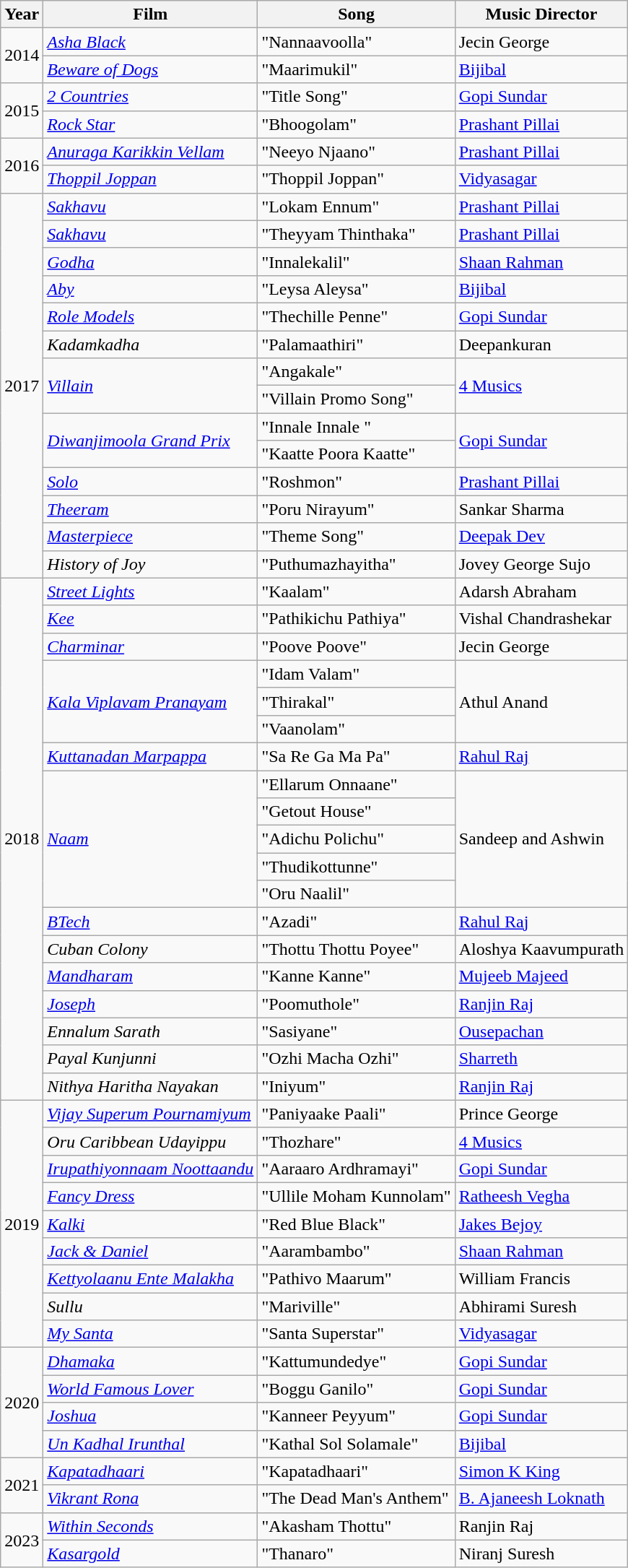<table class="wikitable sortable">
<tr>
<th>Year</th>
<th>Film</th>
<th>Song</th>
<th>Music Director</th>
</tr>
<tr>
<td rowspan= 2>2014</td>
<td><em><a href='#'>Asha Black</a></em></td>
<td>"Nannaavoolla"</td>
<td>Jecin George</td>
</tr>
<tr>
<td><em><a href='#'>Beware of Dogs</a></em></td>
<td>"Maarimukil"</td>
<td><a href='#'>Bijibal</a></td>
</tr>
<tr>
<td rowspan="2">2015</td>
<td><em><a href='#'>2 Countries</a></em></td>
<td>"Title Song"</td>
<td><a href='#'>Gopi Sundar</a></td>
</tr>
<tr>
<td><em><a href='#'>Rock Star</a></em></td>
<td>"Bhoogolam"</td>
<td><a href='#'>Prashant Pillai</a></td>
</tr>
<tr>
<td rowspan= 2>2016</td>
<td><em><a href='#'>Anuraga Karikkin Vellam</a></em></td>
<td>"Neeyo Njaano"</td>
<td><a href='#'>Prashant Pillai</a></td>
</tr>
<tr>
<td><em><a href='#'>Thoppil Joppan</a></em></td>
<td>"Thoppil Joppan"</td>
<td><a href='#'>Vidyasagar</a></td>
</tr>
<tr>
<td rowspan= 14>2017</td>
<td><em><a href='#'>Sakhavu</a></em></td>
<td>"Lokam Ennum"</td>
<td><a href='#'>Prashant Pillai</a></td>
</tr>
<tr>
<td><em><a href='#'>Sakhavu</a></em></td>
<td>"Theyyam Thinthaka"</td>
<td><a href='#'>Prashant Pillai</a></td>
</tr>
<tr>
<td><em><a href='#'>Godha</a></em></td>
<td>"Innalekalil"</td>
<td><a href='#'>Shaan Rahman</a></td>
</tr>
<tr>
<td><em><a href='#'>Aby</a></em></td>
<td>"Leysa Aleysa"</td>
<td><a href='#'>Bijibal</a></td>
</tr>
<tr>
<td><em><a href='#'>Role Models</a></em></td>
<td>"Thechille Penne"</td>
<td><a href='#'>Gopi Sundar</a></td>
</tr>
<tr>
<td><em>Kadamkadha</em></td>
<td>"Palamaathiri"</td>
<td>Deepankuran</td>
</tr>
<tr>
<td rowspan=2><em><a href='#'>Villain</a></em></td>
<td>"Angakale"</td>
<td rowspan=2><a href='#'>4 Musics</a></td>
</tr>
<tr>
<td>"Villain Promo Song"</td>
</tr>
<tr>
<td rowspan=2><em><a href='#'>Diwanjimoola Grand Prix</a></em></td>
<td>"Innale Innale "</td>
<td rowspan=2><a href='#'>Gopi Sundar</a></td>
</tr>
<tr>
<td>"Kaatte Poora Kaatte"</td>
</tr>
<tr>
<td><em><a href='#'>Solo</a></em></td>
<td>"Roshmon"</td>
<td><a href='#'>Prashant Pillai</a></td>
</tr>
<tr>
<td><em><a href='#'>Theeram</a></em></td>
<td>"Poru Nirayum"</td>
<td>Sankar Sharma</td>
</tr>
<tr>
<td><em><a href='#'>Masterpiece</a></em></td>
<td>"Theme Song"</td>
<td><a href='#'>Deepak Dev</a></td>
</tr>
<tr>
<td><em>History of Joy</em></td>
<td>"Puthumazhayitha"</td>
<td>Jovey George Sujo</td>
</tr>
<tr>
<td rowspan= 19>2018</td>
<td><em><a href='#'>Street Lights</a></em></td>
<td>"Kaalam"</td>
<td>Adarsh Abraham</td>
</tr>
<tr>
<td><em><a href='#'>Kee</a></em></td>
<td>"Pathikichu Pathiya"</td>
<td>Vishal Chandrashekar</td>
</tr>
<tr>
<td><em><a href='#'>Charminar</a></em></td>
<td>"Poove Poove"</td>
<td>Jecin George</td>
</tr>
<tr>
<td rowspan=3><em><a href='#'>Kala Viplavam Pranayam</a></em></td>
<td>"Idam Valam"</td>
<td rowspan=3>Athul Anand</td>
</tr>
<tr>
<td>"Thirakal"</td>
</tr>
<tr>
<td>"Vaanolam"</td>
</tr>
<tr>
<td><em><a href='#'>Kuttanadan Marpappa</a></em></td>
<td>"Sa Re Ga Ma Pa"</td>
<td><a href='#'>Rahul Raj</a></td>
</tr>
<tr>
<td rowspan=5><em><a href='#'>Naam</a></em></td>
<td>"Ellarum Onnaane"</td>
<td rowspan=5>Sandeep and Ashwin</td>
</tr>
<tr>
<td>"Getout House"</td>
</tr>
<tr>
<td>"Adichu Polichu"</td>
</tr>
<tr>
<td>"Thudikottunne"</td>
</tr>
<tr>
<td>"Oru Naalil"</td>
</tr>
<tr>
<td><em><a href='#'>BTech</a></em></td>
<td>"Azadi"</td>
<td><a href='#'>Rahul Raj</a></td>
</tr>
<tr>
<td><em>Cuban Colony</em></td>
<td>"Thottu Thottu Poyee"</td>
<td>Aloshya Kaavumpurath</td>
</tr>
<tr>
<td><em><a href='#'>Mandharam</a></em></td>
<td>"Kanne Kanne"</td>
<td><a href='#'>Mujeeb Majeed</a></td>
</tr>
<tr>
<td><em><a href='#'>Joseph</a></em></td>
<td>"Poomuthole"</td>
<td><a href='#'>Ranjin Raj</a></td>
</tr>
<tr>
<td><em>Ennalum Sarath</em></td>
<td>"Sasiyane"</td>
<td><a href='#'>Ousepachan</a></td>
</tr>
<tr>
<td><em>Payal Kunjunni</em></td>
<td>"Ozhi Macha Ozhi"</td>
<td><a href='#'>Sharreth</a></td>
</tr>
<tr>
<td><em>Nithya Haritha Nayakan</em></td>
<td>"Iniyum"</td>
<td><a href='#'>Ranjin Raj</a></td>
</tr>
<tr>
<td rowspan= 9>2019</td>
<td><em><a href='#'>Vijay Superum Pournamiyum</a></em></td>
<td>"Paniyaake Paali"</td>
<td>Prince George</td>
</tr>
<tr>
<td><em>Oru Caribbean Udayippu</em></td>
<td>"Thozhare"</td>
<td><a href='#'>4 Musics</a></td>
</tr>
<tr>
<td><em><a href='#'>Irupathiyonnaam Noottaandu</a></em></td>
<td>"Aaraaro Ardhramayi"</td>
<td><a href='#'>Gopi Sundar</a></td>
</tr>
<tr>
<td><em><a href='#'>Fancy Dress</a></em></td>
<td>"Ullile Moham Kunnolam"</td>
<td><a href='#'>Ratheesh Vegha</a></td>
</tr>
<tr>
<td><em><a href='#'>Kalki</a></em></td>
<td>"Red Blue Black"</td>
<td><a href='#'>Jakes Bejoy</a></td>
</tr>
<tr>
<td><em><a href='#'>Jack & Daniel</a></em></td>
<td>"Aarambambo"</td>
<td><a href='#'>Shaan Rahman</a></td>
</tr>
<tr>
<td><em><a href='#'>Kettyolaanu Ente Malakha</a></em></td>
<td>"Pathivo Maarum"</td>
<td>William Francis</td>
</tr>
<tr>
<td><em>Sullu</em></td>
<td>"Mariville"</td>
<td>Abhirami Suresh</td>
</tr>
<tr>
<td><em><a href='#'>My Santa</a></em></td>
<td>"Santa Superstar"</td>
<td><a href='#'>Vidyasagar</a></td>
</tr>
<tr>
<td rowspan= 4>2020</td>
<td><em><a href='#'>Dhamaka</a></em></td>
<td>"Kattumundedye"</td>
<td><a href='#'>Gopi Sundar</a></td>
</tr>
<tr>
<td><em><a href='#'>World Famous Lover</a></em></td>
<td>"Boggu Ganilo"</td>
<td><a href='#'>Gopi Sundar</a></td>
</tr>
<tr>
<td><em><a href='#'>Joshua</a></em></td>
<td>"Kanneer Peyyum"</td>
<td><a href='#'>Gopi Sundar</a></td>
</tr>
<tr>
<td><em><a href='#'>Un Kadhal Irunthal</a></em></td>
<td>"Kathal Sol Solamale"</td>
<td><a href='#'>Bijibal</a></td>
</tr>
<tr>
<td rowspan="2">2021</td>
<td><em><a href='#'>Kapatadhaari</a></em></td>
<td>"Kapatadhaari"</td>
<td><a href='#'>Simon K King</a></td>
</tr>
<tr>
<td><em><a href='#'>Vikrant Rona</a></em></td>
<td>"The Dead Man's Anthem"</td>
<td><a href='#'>B. Ajaneesh Loknath</a></td>
</tr>
<tr>
<td rowspan="2">2023</td>
<td><em><a href='#'>Within Seconds</a></em></td>
<td>"Akasham Thottu"</td>
<td>Ranjin Raj</td>
</tr>
<tr>
<td><em><a href='#'>Kasargold</a></em></td>
<td>"Thanaro"</td>
<td>Niranj Suresh</td>
</tr>
</table>
